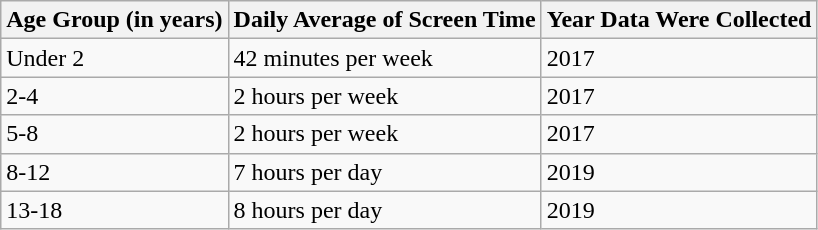<table class="wikitable">
<tr>
<th>Age Group (in years)</th>
<th>Daily Average of Screen Time</th>
<th>Year Data Were Collected</th>
</tr>
<tr>
<td>Under 2</td>
<td>42 minutes per week</td>
<td>2017</td>
</tr>
<tr>
<td>2-4</td>
<td>2 hours per week</td>
<td>2017</td>
</tr>
<tr>
<td>5-8</td>
<td>2 hours per week</td>
<td>2017</td>
</tr>
<tr>
<td>8-12</td>
<td>7 hours per day</td>
<td>2019</td>
</tr>
<tr>
<td>13-18</td>
<td>8 hours per day</td>
<td>2019</td>
</tr>
</table>
